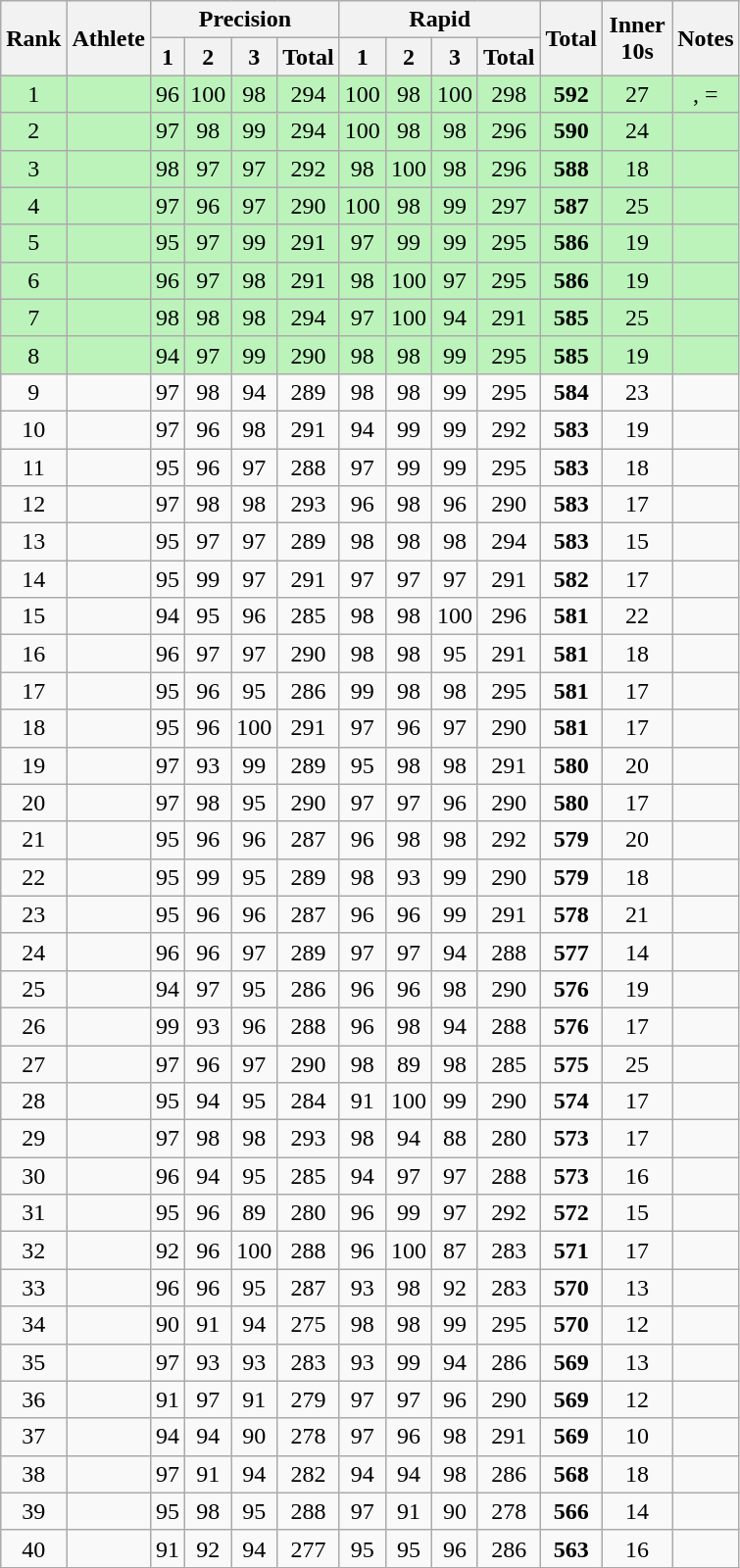<table class="wikitable sortable" style="text-align:center">
<tr>
<th rowspan=2>Rank</th>
<th rowspan=2>Athlete</th>
<th colspan=4>Precision</th>
<th colspan=4>Rapid</th>
<th rowspan=2>Total</th>
<th rowspan=2 width=40>Inner 10s</th>
<th rowspan=2 class="unsortable">Notes</th>
</tr>
<tr>
<th class="sortable">1</th>
<th class="sortable">2</th>
<th class="sortable">3</th>
<th class="sortable">Total</th>
<th class="sortable">1</th>
<th class="sortable">2</th>
<th class="sortable">3</th>
<th class="sortable">Total</th>
</tr>
<tr bgcolor=bbf3bb>
<td>1</td>
<td align=left></td>
<td>96</td>
<td>100</td>
<td>98</td>
<td>294</td>
<td>100</td>
<td>98</td>
<td>100</td>
<td>298</td>
<td><strong>592</strong></td>
<td>27</td>
<td>, =</td>
</tr>
<tr bgcolor=bbf3bb>
<td>2</td>
<td align=left></td>
<td>97</td>
<td>98</td>
<td>99</td>
<td>294</td>
<td>100</td>
<td>98</td>
<td>98</td>
<td>296</td>
<td><strong>590</strong></td>
<td>24</td>
<td></td>
</tr>
<tr bgcolor=bbf3bb>
<td>3</td>
<td align=left></td>
<td>98</td>
<td>97</td>
<td>97</td>
<td>292</td>
<td>98</td>
<td>100</td>
<td>98</td>
<td>296</td>
<td><strong>588</strong></td>
<td>18</td>
<td></td>
</tr>
<tr bgcolor=bbf3bb>
<td>4</td>
<td align=left></td>
<td>97</td>
<td>96</td>
<td>97</td>
<td>290</td>
<td>100</td>
<td>98</td>
<td>99</td>
<td>297</td>
<td><strong>587</strong></td>
<td>25</td>
<td></td>
</tr>
<tr bgcolor=bbf3bb>
<td>5</td>
<td align=left></td>
<td>95</td>
<td>97</td>
<td>99</td>
<td>291</td>
<td>97</td>
<td>99</td>
<td>99</td>
<td>295</td>
<td><strong>586</strong></td>
<td>19</td>
<td></td>
</tr>
<tr bgcolor=bbf3bb>
<td>6</td>
<td align=left></td>
<td>96</td>
<td>97</td>
<td>98</td>
<td>291</td>
<td>98</td>
<td>100</td>
<td>97</td>
<td>295</td>
<td><strong>586</strong></td>
<td>19</td>
<td></td>
</tr>
<tr bgcolor=bbf3bb>
<td>7</td>
<td align=left></td>
<td>98</td>
<td>98</td>
<td>98</td>
<td>294</td>
<td>97</td>
<td>100</td>
<td>94</td>
<td>291</td>
<td><strong>585</strong></td>
<td>25</td>
<td></td>
</tr>
<tr bgcolor=bbf3bb>
<td>8</td>
<td align=left></td>
<td>94</td>
<td>97</td>
<td>99</td>
<td>290</td>
<td>98</td>
<td>98</td>
<td>99</td>
<td>295</td>
<td><strong>585</strong></td>
<td>19</td>
<td></td>
</tr>
<tr>
<td>9</td>
<td align=left></td>
<td>97</td>
<td>98</td>
<td>94</td>
<td>289</td>
<td>98</td>
<td>98</td>
<td>99</td>
<td>295</td>
<td><strong>584</strong></td>
<td>23</td>
<td></td>
</tr>
<tr>
<td>10</td>
<td align=left></td>
<td>97</td>
<td>96</td>
<td>98</td>
<td>291</td>
<td>94</td>
<td>99</td>
<td>99</td>
<td>292</td>
<td><strong>583</strong></td>
<td>19</td>
<td></td>
</tr>
<tr>
<td>11</td>
<td align=left></td>
<td>95</td>
<td>96</td>
<td>97</td>
<td>288</td>
<td>97</td>
<td>99</td>
<td>99</td>
<td>295</td>
<td><strong>583</strong></td>
<td>18</td>
<td></td>
</tr>
<tr>
<td>12</td>
<td align=left></td>
<td>97</td>
<td>98</td>
<td>98</td>
<td>293</td>
<td>96</td>
<td>98</td>
<td>96</td>
<td>290</td>
<td><strong>583</strong></td>
<td>17</td>
<td></td>
</tr>
<tr>
<td>13</td>
<td align=left></td>
<td>95</td>
<td>97</td>
<td>97</td>
<td>289</td>
<td>98</td>
<td>98</td>
<td>98</td>
<td>294</td>
<td><strong>583</strong></td>
<td>15</td>
<td></td>
</tr>
<tr>
<td>14</td>
<td align=left></td>
<td>95</td>
<td>99</td>
<td>97</td>
<td>291</td>
<td>97</td>
<td>97</td>
<td>97</td>
<td>291</td>
<td><strong>582</strong></td>
<td>17</td>
<td></td>
</tr>
<tr>
<td>15</td>
<td align=left></td>
<td>94</td>
<td>95</td>
<td>96</td>
<td>285</td>
<td>98</td>
<td>98</td>
<td>100</td>
<td>296</td>
<td><strong>581</strong></td>
<td>22</td>
<td></td>
</tr>
<tr>
<td>16</td>
<td align=left></td>
<td>96</td>
<td>97</td>
<td>97</td>
<td>290</td>
<td>98</td>
<td>98</td>
<td>95</td>
<td>291</td>
<td><strong>581</strong></td>
<td>18</td>
<td></td>
</tr>
<tr>
<td>17</td>
<td align=left></td>
<td>95</td>
<td>96</td>
<td>95</td>
<td>286</td>
<td>99</td>
<td>98</td>
<td>98</td>
<td>295</td>
<td><strong>581</strong></td>
<td>17</td>
<td></td>
</tr>
<tr>
<td>18</td>
<td align=left></td>
<td>95</td>
<td>96</td>
<td>100</td>
<td>291</td>
<td>97</td>
<td>96</td>
<td>97</td>
<td>290</td>
<td><strong>581</strong></td>
<td>17</td>
<td></td>
</tr>
<tr>
<td>19</td>
<td align=left></td>
<td>97</td>
<td>93</td>
<td>99</td>
<td>289</td>
<td>95</td>
<td>98</td>
<td>98</td>
<td>291</td>
<td><strong>580</strong></td>
<td>20</td>
<td></td>
</tr>
<tr>
<td>20</td>
<td align=left></td>
<td>97</td>
<td>98</td>
<td>95</td>
<td>290</td>
<td>97</td>
<td>97</td>
<td>96</td>
<td>290</td>
<td><strong>580</strong></td>
<td>17</td>
<td></td>
</tr>
<tr>
<td>21</td>
<td align=left></td>
<td>95</td>
<td>96</td>
<td>96</td>
<td>287</td>
<td>96</td>
<td>98</td>
<td>98</td>
<td>292</td>
<td><strong>579</strong></td>
<td>20</td>
<td></td>
</tr>
<tr>
<td>22</td>
<td align=left></td>
<td>95</td>
<td>99</td>
<td>95</td>
<td>289</td>
<td>98</td>
<td>93</td>
<td>99</td>
<td>290</td>
<td><strong>579</strong></td>
<td>18</td>
<td></td>
</tr>
<tr>
<td>23</td>
<td align=left></td>
<td>95</td>
<td>96</td>
<td>96</td>
<td>287</td>
<td>96</td>
<td>96</td>
<td>99</td>
<td>291</td>
<td><strong>578</strong></td>
<td>21</td>
<td></td>
</tr>
<tr>
<td>24</td>
<td align=left></td>
<td>96</td>
<td>96</td>
<td>97</td>
<td>289</td>
<td>97</td>
<td>97</td>
<td>94</td>
<td>288</td>
<td><strong>577</strong></td>
<td>14</td>
<td></td>
</tr>
<tr>
<td>25</td>
<td align=left></td>
<td>94</td>
<td>97</td>
<td>95</td>
<td>286</td>
<td>96</td>
<td>96</td>
<td>98</td>
<td>290</td>
<td><strong>576</strong></td>
<td>19</td>
<td></td>
</tr>
<tr>
<td>26</td>
<td align=left></td>
<td>99</td>
<td>93</td>
<td>96</td>
<td>288</td>
<td>96</td>
<td>98</td>
<td>94</td>
<td>288</td>
<td><strong>576</strong></td>
<td>17</td>
<td></td>
</tr>
<tr>
<td>27</td>
<td align=left></td>
<td>97</td>
<td>96</td>
<td>97</td>
<td>290</td>
<td>98</td>
<td>89</td>
<td>98</td>
<td>285</td>
<td><strong>575</strong></td>
<td>25</td>
<td></td>
</tr>
<tr>
<td>28</td>
<td align=left></td>
<td>95</td>
<td>94</td>
<td>95</td>
<td>284</td>
<td>91</td>
<td>100</td>
<td>99</td>
<td>290</td>
<td><strong>574</strong></td>
<td>17</td>
<td></td>
</tr>
<tr>
<td>29</td>
<td align=left></td>
<td>97</td>
<td>98</td>
<td>98</td>
<td>293</td>
<td>98</td>
<td>94</td>
<td>88</td>
<td>280</td>
<td><strong>573</strong></td>
<td>17</td>
<td></td>
</tr>
<tr>
<td>30</td>
<td align=left></td>
<td>96</td>
<td>94</td>
<td>95</td>
<td>285</td>
<td>94</td>
<td>97</td>
<td>97</td>
<td>288</td>
<td><strong>573</strong></td>
<td>16</td>
<td></td>
</tr>
<tr>
<td>31</td>
<td align=left></td>
<td>95</td>
<td>96</td>
<td>89</td>
<td>280</td>
<td>96</td>
<td>99</td>
<td>97</td>
<td>292</td>
<td><strong>572</strong></td>
<td>15</td>
<td></td>
</tr>
<tr>
<td>32</td>
<td align=left></td>
<td>92</td>
<td>96</td>
<td>100</td>
<td>288</td>
<td>96</td>
<td>100</td>
<td>87</td>
<td>283</td>
<td><strong>571</strong></td>
<td>17</td>
<td></td>
</tr>
<tr>
<td>33</td>
<td align=left></td>
<td>96</td>
<td>96</td>
<td>95</td>
<td>287</td>
<td>93</td>
<td>98</td>
<td>92</td>
<td>283</td>
<td><strong>570</strong></td>
<td>13</td>
<td></td>
</tr>
<tr>
<td>34</td>
<td align=left></td>
<td>90</td>
<td>91</td>
<td>94</td>
<td>275</td>
<td>98</td>
<td>98</td>
<td>99</td>
<td>295</td>
<td><strong>570</strong></td>
<td>12</td>
<td></td>
</tr>
<tr>
<td>35</td>
<td align=left></td>
<td>97</td>
<td>93</td>
<td>93</td>
<td>283</td>
<td>93</td>
<td>99</td>
<td>94</td>
<td>286</td>
<td><strong>569</strong></td>
<td>13</td>
<td></td>
</tr>
<tr>
<td>36</td>
<td align=left></td>
<td>91</td>
<td>97</td>
<td>91</td>
<td>279</td>
<td>97</td>
<td>97</td>
<td>96</td>
<td>290</td>
<td><strong>569</strong></td>
<td>12</td>
<td></td>
</tr>
<tr>
<td>37</td>
<td align=left></td>
<td>94</td>
<td>94</td>
<td>90</td>
<td>278</td>
<td>97</td>
<td>96</td>
<td>98</td>
<td>291</td>
<td><strong>569</strong></td>
<td>10</td>
<td></td>
</tr>
<tr>
<td>38</td>
<td align=left></td>
<td>97</td>
<td>91</td>
<td>94</td>
<td>282</td>
<td>94</td>
<td>94</td>
<td>98</td>
<td>286</td>
<td><strong>568</strong></td>
<td>18</td>
<td></td>
</tr>
<tr>
<td>39</td>
<td align=left></td>
<td>95</td>
<td>98</td>
<td>95</td>
<td>288</td>
<td>97</td>
<td>91</td>
<td>90</td>
<td>278</td>
<td><strong>566</strong></td>
<td>14</td>
<td></td>
</tr>
<tr>
<td>40</td>
<td align=left></td>
<td>91</td>
<td>92</td>
<td>94</td>
<td>277</td>
<td>95</td>
<td>95</td>
<td>96</td>
<td>286</td>
<td><strong>563</strong></td>
<td>16</td>
<td></td>
</tr>
</table>
